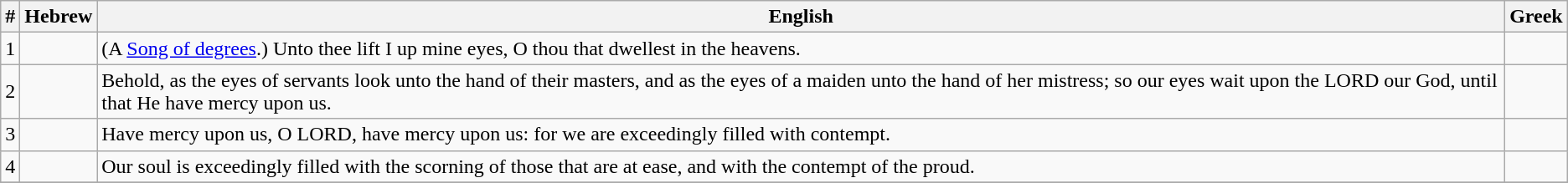<table class=wikitable>
<tr>
<th>#</th>
<th>Hebrew</th>
<th>English</th>
<th>Greek</th>
</tr>
<tr>
<td style="text-align:right">1</td>
<td style="text-align:right"></td>
<td>(A <a href='#'>Song of degrees</a>.) Unto thee lift I up mine eyes, O thou that dwellest in the heavens.</td>
<td></td>
</tr>
<tr>
<td style="text-align:right">2</td>
<td style="text-align:right"></td>
<td>Behold, as the eyes of servants look unto the hand of their masters, and as the eyes of a maiden unto the hand of her mistress; so our eyes wait upon the LORD our God, until that He have mercy upon us.</td>
<td></td>
</tr>
<tr>
<td style="text-align:right">3</td>
<td style="text-align:right"></td>
<td>Have mercy upon us, O LORD, have mercy upon us: for we are exceedingly filled with contempt.</td>
<td></td>
</tr>
<tr>
<td style="text-align:right">4</td>
<td style="text-align:right"></td>
<td>Our soul is exceedingly filled with the scorning of those that are at ease, and with the contempt of the proud.</td>
<td></td>
</tr>
<tr>
</tr>
</table>
